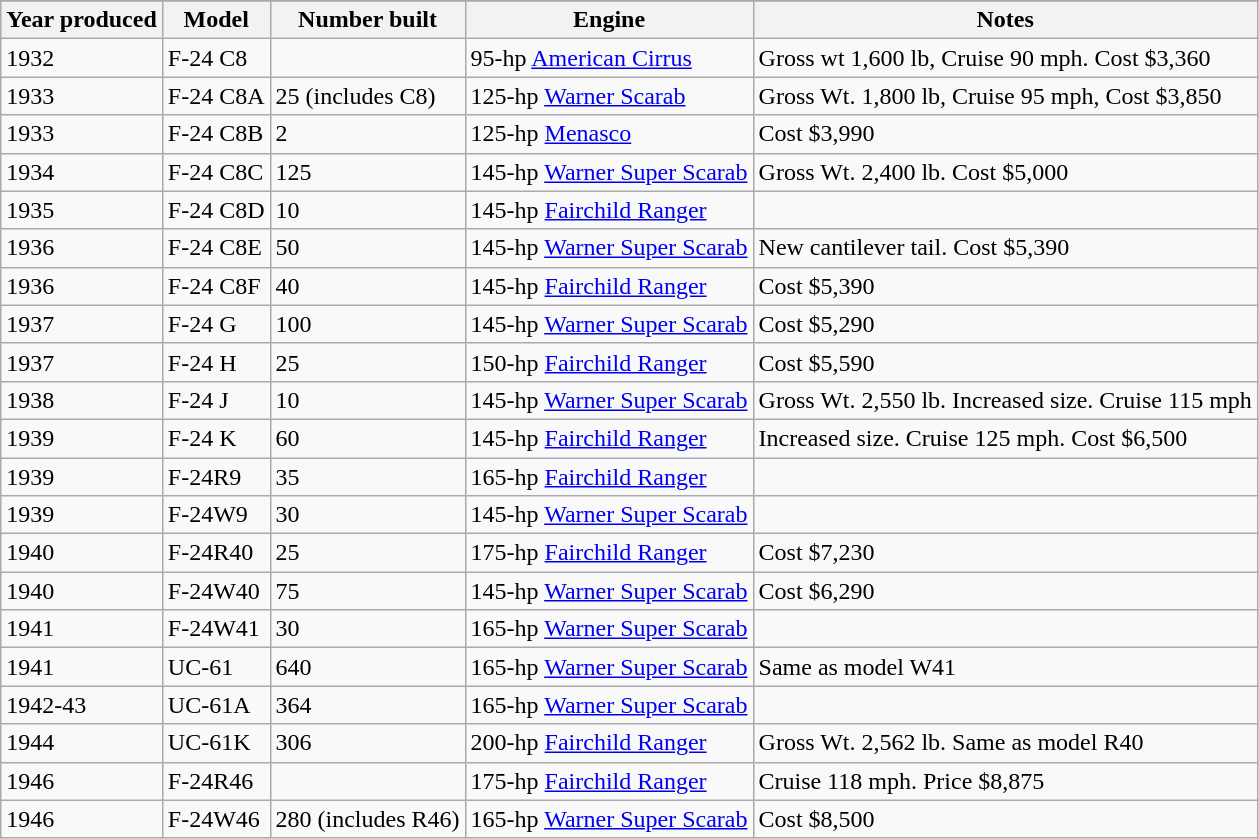<table class="wikitable sortable">
<tr>
</tr>
<tr>
<th>Year produced</th>
<th>Model</th>
<th>Number built</th>
<th>Engine</th>
<th>Notes</th>
</tr>
<tr>
<td>1932</td>
<td>F-24 C8</td>
<td></td>
<td>95-hp <a href='#'>American Cirrus</a></td>
<td>Gross wt 1,600 lb, Cruise 90 mph. Cost $3,360</td>
</tr>
<tr>
<td>1933</td>
<td>F-24 C8A</td>
<td>25 (includes C8)</td>
<td>125-hp <a href='#'>Warner Scarab</a></td>
<td>Gross Wt. 1,800 lb, Cruise 95 mph, Cost $3,850</td>
</tr>
<tr>
<td>1933</td>
<td>F-24 C8B</td>
<td>2</td>
<td>125-hp <a href='#'>Menasco</a></td>
<td>Cost $3,990</td>
</tr>
<tr>
<td>1934</td>
<td>F-24 C8C</td>
<td>125</td>
<td>145-hp <a href='#'>Warner Super Scarab</a></td>
<td>Gross Wt. 2,400 lb. Cost $5,000</td>
</tr>
<tr>
<td>1935</td>
<td>F-24 C8D</td>
<td>10</td>
<td>145-hp <a href='#'>Fairchild Ranger</a></td>
<td></td>
</tr>
<tr>
<td>1936</td>
<td>F-24 C8E</td>
<td>50</td>
<td>145-hp <a href='#'>Warner Super Scarab</a></td>
<td>New cantilever tail. Cost $5,390</td>
</tr>
<tr>
<td>1936</td>
<td>F-24 C8F</td>
<td>40</td>
<td>145-hp <a href='#'>Fairchild Ranger</a></td>
<td>Cost $5,390</td>
</tr>
<tr>
<td>1937</td>
<td>F-24 G</td>
<td>100</td>
<td>145-hp <a href='#'>Warner Super Scarab</a></td>
<td>Cost $5,290</td>
</tr>
<tr>
<td>1937</td>
<td>F-24 H</td>
<td>25</td>
<td>150-hp <a href='#'>Fairchild Ranger</a></td>
<td>Cost $5,590</td>
</tr>
<tr>
<td>1938</td>
<td>F-24 J</td>
<td>10</td>
<td>145-hp <a href='#'>Warner Super Scarab</a></td>
<td>Gross Wt. 2,550 lb. Increased size. Cruise 115 mph</td>
</tr>
<tr>
<td>1939</td>
<td>F-24 K</td>
<td>60</td>
<td>145-hp <a href='#'>Fairchild Ranger</a></td>
<td>Increased size. Cruise 125 mph. Cost $6,500</td>
</tr>
<tr>
<td>1939</td>
<td>F-24R9</td>
<td>35</td>
<td>165-hp <a href='#'>Fairchild Ranger</a></td>
<td></td>
</tr>
<tr>
<td>1939</td>
<td>F-24W9</td>
<td>30</td>
<td>145-hp <a href='#'>Warner Super Scarab</a></td>
<td></td>
</tr>
<tr>
<td>1940</td>
<td>F-24R40</td>
<td>25</td>
<td>175-hp <a href='#'>Fairchild Ranger</a></td>
<td>Cost $7,230</td>
</tr>
<tr>
<td>1940</td>
<td>F-24W40</td>
<td>75</td>
<td>145-hp <a href='#'>Warner Super Scarab</a></td>
<td>Cost $6,290</td>
</tr>
<tr>
<td>1941</td>
<td>F-24W41</td>
<td>30</td>
<td>165-hp <a href='#'>Warner Super Scarab</a></td>
<td></td>
</tr>
<tr>
<td>1941</td>
<td>UC-61</td>
<td>640</td>
<td>165-hp <a href='#'>Warner Super Scarab</a></td>
<td>Same as model W41</td>
</tr>
<tr>
<td>1942-43</td>
<td>UC-61A</td>
<td>364</td>
<td>165-hp <a href='#'>Warner Super Scarab</a></td>
<td></td>
</tr>
<tr>
<td>1944</td>
<td>UC-61K</td>
<td>306</td>
<td>200-hp <a href='#'>Fairchild Ranger</a></td>
<td>Gross Wt. 2,562 lb. Same as model R40</td>
</tr>
<tr>
<td>1946</td>
<td>F-24R46</td>
<td></td>
<td>175-hp <a href='#'>Fairchild Ranger</a></td>
<td>Cruise 118 mph. Price $8,875</td>
</tr>
<tr>
<td>1946</td>
<td>F-24W46</td>
<td>280 (includes R46)</td>
<td>165-hp <a href='#'>Warner Super Scarab</a></td>
<td>Cost $8,500</td>
</tr>
</table>
